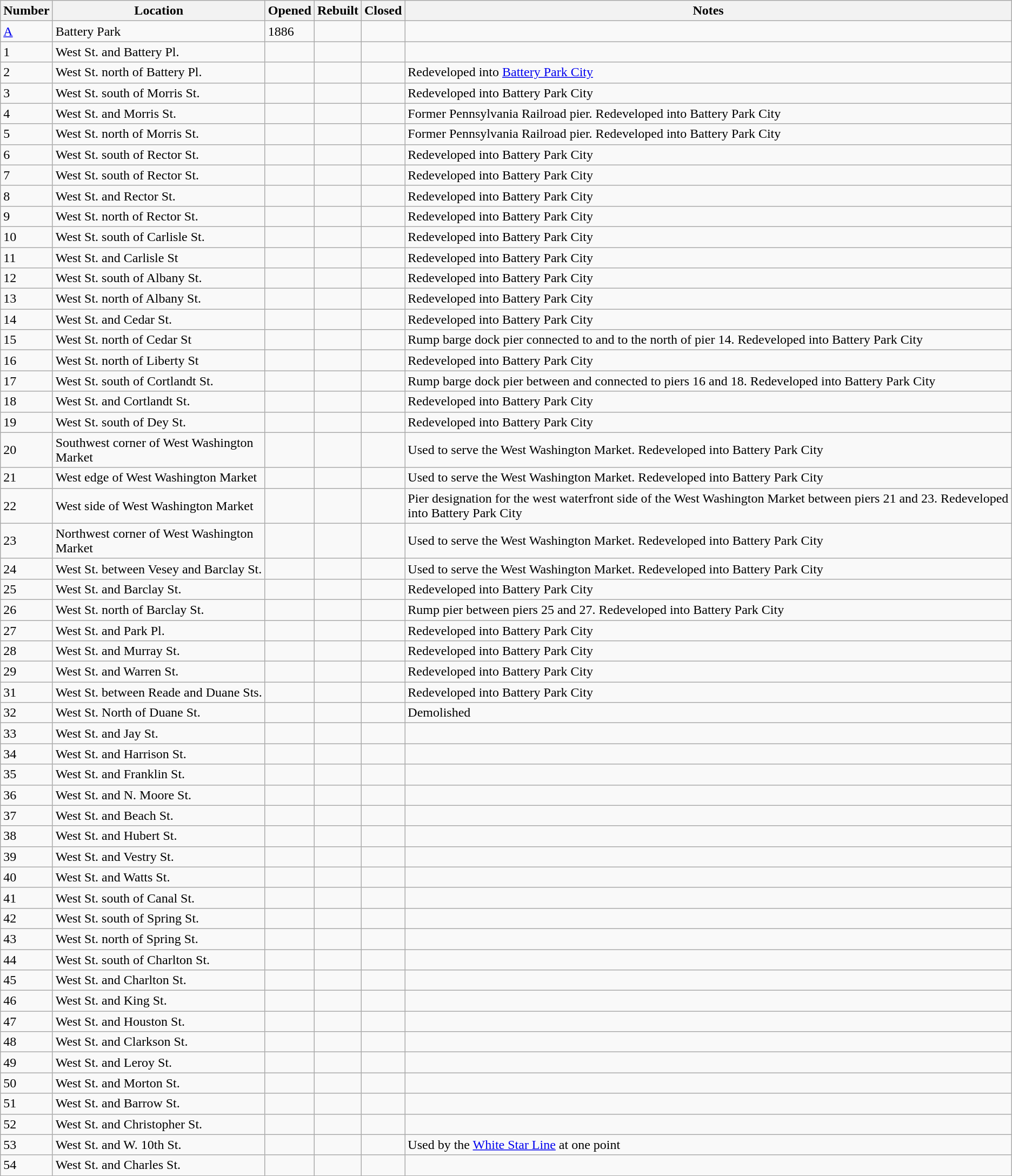<table class="wikitable sortable plainrowheaders">
<tr>
<th scope="col">Number</th>
<th scope="col">Location</th>
<th scope="col">Opened</th>
<th scope="col">Rebuilt</th>
<th scope="col">Closed</th>
<th scope="col">Notes</th>
</tr>
<tr>
<td><a href='#'>A</a></td>
<td>Battery Park</td>
<td>1886</td>
<td></td>
<td></td>
<td></td>
</tr>
<tr>
<td>1</td>
<td>West St. and Battery Pl.</td>
<td></td>
<td></td>
<td></td>
<td></td>
</tr>
<tr>
<td>2</td>
<td>West St. north of Battery Pl.</td>
<td></td>
<td></td>
<td></td>
<td>Redeveloped into <a href='#'>Battery Park City</a></td>
</tr>
<tr>
<td>3</td>
<td>West St. south of Morris St.</td>
<td></td>
<td></td>
<td></td>
<td>Redeveloped into Battery Park City</td>
</tr>
<tr>
<td>4</td>
<td>West St. and Morris St.</td>
<td></td>
<td></td>
<td></td>
<td>Former Pennsylvania Railroad pier. Redeveloped into Battery Park City</td>
</tr>
<tr>
<td>5</td>
<td>West St. north of Morris St.</td>
<td></td>
<td></td>
<td></td>
<td>Former Pennsylvania Railroad pier. Redeveloped into Battery Park City</td>
</tr>
<tr>
<td>6</td>
<td>West St. south of Rector St.</td>
<td></td>
<td></td>
<td></td>
<td>Redeveloped into Battery Park City</td>
</tr>
<tr>
<td>7</td>
<td>West St. south of Rector St.</td>
<td></td>
<td></td>
<td></td>
<td>Redeveloped into Battery Park City</td>
</tr>
<tr>
<td>8</td>
<td>West St. and Rector St.</td>
<td></td>
<td></td>
<td></td>
<td>Redeveloped into Battery Park City</td>
</tr>
<tr>
<td>9</td>
<td>West St. north of Rector St.</td>
<td></td>
<td></td>
<td></td>
<td>Redeveloped into Battery Park City</td>
</tr>
<tr>
<td>10</td>
<td>West St. south of Carlisle St.</td>
<td></td>
<td></td>
<td></td>
<td>Redeveloped into Battery Park City</td>
</tr>
<tr>
<td>11</td>
<td>West St. and Carlisle St</td>
<td></td>
<td></td>
<td></td>
<td>Redeveloped into Battery Park City</td>
</tr>
<tr>
<td>12</td>
<td>West St. south of Albany St.</td>
<td></td>
<td></td>
<td></td>
<td>Redeveloped into Battery Park City</td>
</tr>
<tr>
<td>13</td>
<td>West St. north of Albany St.</td>
<td></td>
<td></td>
<td></td>
<td>Redeveloped into Battery Park City</td>
</tr>
<tr>
<td>14</td>
<td>West St. and Cedar St.</td>
<td></td>
<td></td>
<td></td>
<td>Redeveloped into Battery Park City</td>
</tr>
<tr>
<td>15</td>
<td>West St. north of Cedar St</td>
<td></td>
<td></td>
<td></td>
<td>Rump barge dock pier connected to and to the north of pier 14. Redeveloped into Battery Park City</td>
</tr>
<tr>
<td>16</td>
<td>West St. north of Liberty St</td>
<td></td>
<td></td>
<td></td>
<td>Redeveloped into Battery Park City</td>
</tr>
<tr>
<td>17</td>
<td>West St. south of Cortlandt St.</td>
<td></td>
<td></td>
<td></td>
<td>Rump barge dock pier between and connected to piers 16 and 18. Redeveloped into Battery Park City</td>
</tr>
<tr>
<td>18</td>
<td>West St. and Cortlandt St.</td>
<td></td>
<td></td>
<td></td>
<td>Redeveloped into Battery Park City</td>
</tr>
<tr>
<td>19</td>
<td>West St. south of Dey St.</td>
<td></td>
<td></td>
<td></td>
<td>Redeveloped into Battery Park City</td>
</tr>
<tr>
<td>20</td>
<td>Southwest corner of West Washington Market</td>
<td></td>
<td></td>
<td></td>
<td>Used to serve the West Washington Market. Redeveloped into Battery Park City</td>
</tr>
<tr>
<td>21</td>
<td>West edge of West Washington Market</td>
<td></td>
<td></td>
<td></td>
<td>Used to serve the West Washington Market. Redeveloped into Battery Park City</td>
</tr>
<tr>
<td>22</td>
<td>West side of West Washington Market</td>
<td></td>
<td></td>
<td></td>
<td>Pier designation for the west waterfront side of the West Washington Market between piers 21 and 23. Redeveloped into Battery Park City</td>
</tr>
<tr>
<td>23</td>
<td>Northwest corner of West Washington Market</td>
<td></td>
<td></td>
<td></td>
<td>Used to serve the West Washington Market. Redeveloped into Battery Park City</td>
</tr>
<tr>
<td>24</td>
<td>West St. between Vesey and Barclay St.</td>
<td></td>
<td></td>
<td></td>
<td>Used to serve the West Washington Market. Redeveloped into Battery Park City</td>
</tr>
<tr>
<td>25</td>
<td>West St. and Barclay St.</td>
<td></td>
<td></td>
<td></td>
<td>Redeveloped into Battery Park City</td>
</tr>
<tr>
<td>26</td>
<td>West St. north of Barclay St.</td>
<td></td>
<td></td>
<td></td>
<td>Rump pier between piers 25 and 27. Redeveloped into Battery Park City</td>
</tr>
<tr>
<td>27</td>
<td>West St. and Park Pl.</td>
<td></td>
<td></td>
<td></td>
<td>Redeveloped into Battery Park City</td>
</tr>
<tr>
<td>28</td>
<td>West St. and Murray St.</td>
<td></td>
<td></td>
<td></td>
<td>Redeveloped into Battery Park City</td>
</tr>
<tr>
<td>29</td>
<td>West St. and Warren St.</td>
<td></td>
<td></td>
<td></td>
<td>Redeveloped into Battery Park City</td>
</tr>
<tr>
<td>31</td>
<td>West St. between Reade and Duane Sts.</td>
<td></td>
<td></td>
<td></td>
<td>Redeveloped into Battery Park City</td>
</tr>
<tr>
<td>32</td>
<td>West St. North of Duane St.</td>
<td></td>
<td></td>
<td></td>
<td>Demolished</td>
</tr>
<tr>
<td>33</td>
<td>West St. and Jay St.</td>
<td></td>
<td></td>
<td></td>
<td></td>
</tr>
<tr>
<td>34</td>
<td>West St. and Harrison St.</td>
<td></td>
<td></td>
<td></td>
<td></td>
</tr>
<tr>
<td>35</td>
<td>West St. and Franklin St.</td>
<td></td>
<td></td>
<td></td>
<td></td>
</tr>
<tr>
<td>36</td>
<td>West St. and N. Moore St.</td>
<td></td>
<td></td>
<td></td>
<td></td>
</tr>
<tr>
<td>37</td>
<td>West St. and Beach St.</td>
<td></td>
<td></td>
<td></td>
<td></td>
</tr>
<tr>
<td>38</td>
<td>West St. and Hubert St.</td>
<td></td>
<td></td>
<td></td>
<td></td>
</tr>
<tr>
<td>39</td>
<td>West St. and Vestry St.</td>
<td></td>
<td></td>
<td></td>
<td></td>
</tr>
<tr>
<td>40</td>
<td>West St. and Watts St.</td>
<td></td>
<td></td>
<td></td>
<td></td>
</tr>
<tr>
<td>41</td>
<td>West St. south of Canal St.</td>
<td></td>
<td></td>
<td></td>
<td></td>
</tr>
<tr>
<td>42</td>
<td>West St. south of Spring St.</td>
<td></td>
<td></td>
<td></td>
<td></td>
</tr>
<tr>
<td>43</td>
<td>West St. north of Spring St.</td>
<td></td>
<td></td>
<td></td>
<td></td>
</tr>
<tr>
<td>44</td>
<td>West St. south of Charlton St.</td>
<td></td>
<td></td>
<td></td>
<td></td>
</tr>
<tr>
<td>45</td>
<td>West St. and Charlton St.</td>
<td></td>
<td></td>
<td></td>
<td></td>
</tr>
<tr>
<td>46</td>
<td>West St. and King St.</td>
<td></td>
<td></td>
<td></td>
<td></td>
</tr>
<tr>
<td>47</td>
<td>West St. and Houston St.</td>
<td></td>
<td></td>
<td></td>
<td></td>
</tr>
<tr>
<td>48</td>
<td>West St. and Clarkson St.</td>
<td></td>
<td></td>
<td></td>
<td></td>
</tr>
<tr>
<td>49</td>
<td>West St. and Leroy St.</td>
<td></td>
<td></td>
<td></td>
<td></td>
</tr>
<tr>
<td>50</td>
<td>West St. and Morton St.</td>
<td></td>
<td></td>
<td></td>
<td></td>
</tr>
<tr>
<td>51</td>
<td>West St. and Barrow St.</td>
<td></td>
<td></td>
<td></td>
<td></td>
</tr>
<tr>
<td>52</td>
<td>West St. and Christopher St.</td>
<td></td>
<td></td>
<td></td>
<td></td>
</tr>
<tr>
<td>53</td>
<td>West St. and W. 10th St.</td>
<td></td>
<td></td>
<td></td>
<td>Used by the <a href='#'>White Star Line</a> at one point</td>
</tr>
<tr>
<td>54</td>
<td>West St. and Charles St.</td>
<td></td>
<td></td>
<td></td>
<td></td>
</tr>
</table>
